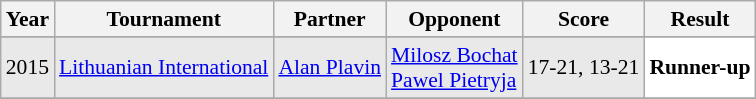<table class="sortable wikitable" style="font-size: 90%;">
<tr>
<th>Year</th>
<th>Tournament</th>
<th>Partner</th>
<th>Opponent</th>
<th>Score</th>
<th>Result</th>
</tr>
<tr>
</tr>
<tr style="background:#E9E9E9">
<td align="center">2015</td>
<td align="left"><a href='#'>Lithuanian International</a></td>
<td align="left"> <a href='#'>Alan Plavin</a></td>
<td align="left"> <a href='#'>Milosz Bochat</a><br> <a href='#'>Pawel Pietryja</a></td>
<td align="left">17-21, 13-21</td>
<td style="text-align:left; background:white"> <strong>Runner-up</strong></td>
</tr>
<tr>
</tr>
</table>
